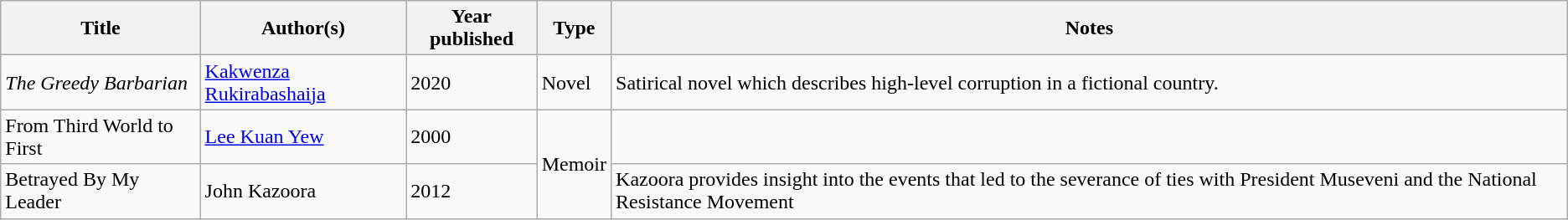<table class="wikitable sortable">
<tr>
<th>Title</th>
<th>Author(s)</th>
<th>Year published</th>
<th>Type</th>
<th class="unsortable">Notes</th>
</tr>
<tr>
<td><em>The Greedy Barbarian</em></td>
<td><a href='#'>Kakwenza Rukirabashaija</a></td>
<td>2020</td>
<td>Novel</td>
<td>Satirical novel which describes high-level corruption in a fictional country.</td>
</tr>
<tr>
<td>From Third World to First</td>
<td><a href='#'>Lee Kuan Yew</a></td>
<td>2000</td>
<td rowspan="2">Memoir</td>
<td></td>
</tr>
<tr>
<td>Betrayed By My Leader</td>
<td>John Kazoora</td>
<td>2012</td>
<td>Kazoora provides insight into the events that led to the severance of ties with President Museveni and the National Resistance Movement</td>
</tr>
</table>
